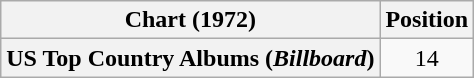<table class="wikitable plainrowheaders" style="text-align:center">
<tr>
<th scope="col">Chart (1972)</th>
<th scope="col">Position</th>
</tr>
<tr>
<th scope="row">US Top Country Albums (<em>Billboard</em>)</th>
<td>14</td>
</tr>
</table>
